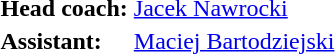<table>
<tr>
<td><strong>Head coach:</strong></td>
<td><a href='#'>Jacek Nawrocki</a></td>
</tr>
<tr>
<td><strong>Assistant:</strong></td>
<td><a href='#'>Maciej Bartodziejski</a></td>
</tr>
<tr>
</tr>
</table>
